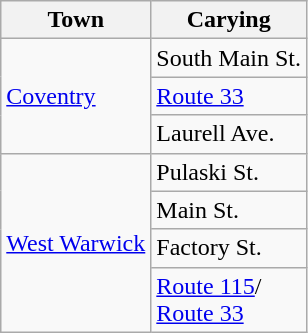<table class="wikitable">
<tr>
<th>Town</th>
<th>Carying</th>
</tr>
<tr>
<td rowspan="3"><a href='#'>Coventry</a></td>
<td>South Main St.</td>
</tr>
<tr>
<td><a href='#'>Route 33</a></td>
</tr>
<tr>
<td>Laurell Ave.</td>
</tr>
<tr>
<td rowspan="4"><a href='#'>West Warwick</a></td>
<td>Pulaski St.</td>
</tr>
<tr>
<td>Main St.</td>
</tr>
<tr>
<td>Factory St.</td>
</tr>
<tr>
<td><a href='#'>Route 115</a>/<br><a href='#'>Route 33</a></td>
</tr>
</table>
